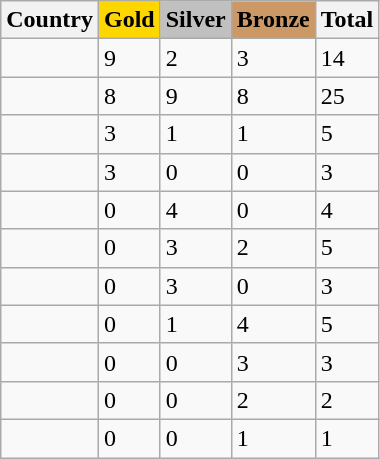<table class="wikitable sortable">
<tr>
<th>Country</th>
<th style="background:gold;">Gold</th>
<th style="background:silver;">Silver</th>
<th style="background:#c96;">Bronze</th>
<th>Total</th>
</tr>
<tr>
<td></td>
<td>9</td>
<td>2</td>
<td>3</td>
<td>14</td>
</tr>
<tr>
<td></td>
<td>8</td>
<td>9</td>
<td>8</td>
<td>25</td>
</tr>
<tr>
<td></td>
<td>3</td>
<td>1</td>
<td>1</td>
<td>5</td>
</tr>
<tr>
<td></td>
<td>3</td>
<td>0</td>
<td>0</td>
<td>3</td>
</tr>
<tr>
<td></td>
<td>0</td>
<td>4</td>
<td>0</td>
<td>4</td>
</tr>
<tr>
<td></td>
<td>0</td>
<td>3</td>
<td>2</td>
<td>5</td>
</tr>
<tr>
<td></td>
<td>0</td>
<td>3</td>
<td>0</td>
<td>3</td>
</tr>
<tr>
<td></td>
<td>0</td>
<td>1</td>
<td>4</td>
<td>5</td>
</tr>
<tr>
<td></td>
<td>0</td>
<td>0</td>
<td>3</td>
<td>3</td>
</tr>
<tr>
<td></td>
<td>0</td>
<td>0</td>
<td>2</td>
<td>2</td>
</tr>
<tr>
<td></td>
<td>0</td>
<td>0</td>
<td>1</td>
<td>1</td>
</tr>
</table>
